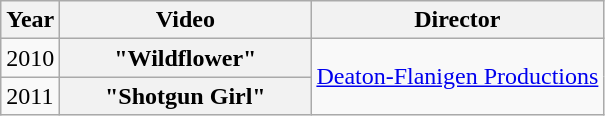<table class="wikitable plainrowheaders">
<tr>
<th>Year</th>
<th style="width:10em;">Video</th>
<th>Director</th>
</tr>
<tr>
<td>2010</td>
<th scope="row">"Wildflower"</th>
<td rowspan="2"><a href='#'>Deaton-Flanigen Productions</a></td>
</tr>
<tr>
<td>2011</td>
<th scope="row">"Shotgun Girl"</th>
</tr>
</table>
